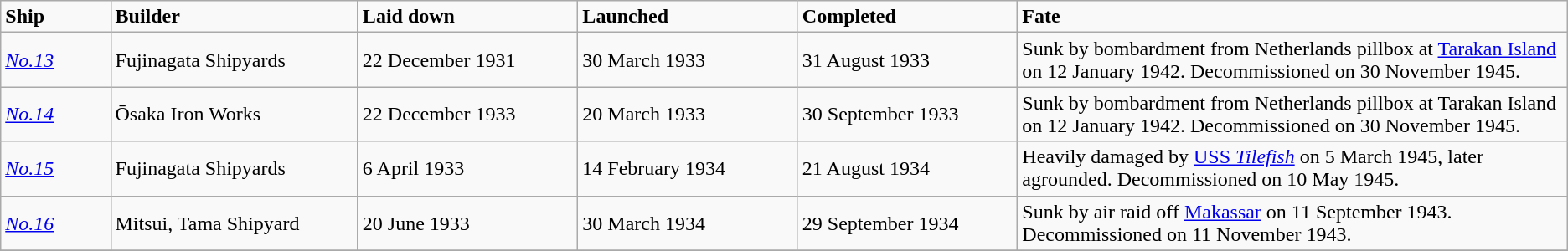<table class="wikitable">
<tr>
<td width="4%"><strong>Ship</strong></td>
<td width="9%"><strong>Builder</strong></td>
<td width="8%" bgcolor=><strong>Laid down</strong></td>
<td width="8%" bgcolor=><strong>Launched</strong></td>
<td width="8%" bgcolor=><strong>Completed</strong></td>
<td width="20%" bgcolor=><strong>Fate</strong></td>
</tr>
<tr>
<td><a href='#'><em>No.13</em></a></td>
<td>Fujinagata Shipyards</td>
<td>22 December 1931</td>
<td>30 March 1933</td>
<td>31 August 1933</td>
<td>Sunk by bombardment from Netherlands pillbox at <a href='#'>Tarakan Island</a> on 12 January 1942. Decommissioned on 30 November 1945.</td>
</tr>
<tr>
<td><a href='#'><em>No.14</em></a></td>
<td>Ōsaka Iron Works</td>
<td>22 December 1933</td>
<td>20 March 1933</td>
<td>30 September 1933</td>
<td>Sunk by bombardment from Netherlands pillbox at Tarakan Island on 12 January 1942. Decommissioned on 30 November 1945.</td>
</tr>
<tr>
<td><a href='#'><em>No.15</em></a></td>
<td>Fujinagata Shipyards</td>
<td>6 April 1933</td>
<td>14 February 1934</td>
<td>21 August 1934</td>
<td>Heavily damaged by <a href='#'>USS <em>Tilefish</em></a> on 5 March 1945, later agrounded. Decommissioned on 10 May 1945.</td>
</tr>
<tr>
<td><a href='#'><em>No.16</em></a></td>
<td>Mitsui, Tama Shipyard</td>
<td>20 June 1933</td>
<td>30 March 1934</td>
<td>29 September 1934</td>
<td>Sunk by air raid off <a href='#'>Makassar</a>  on 11 September 1943. Decommissioned on 11 November 1943.</td>
</tr>
<tr>
</tr>
</table>
